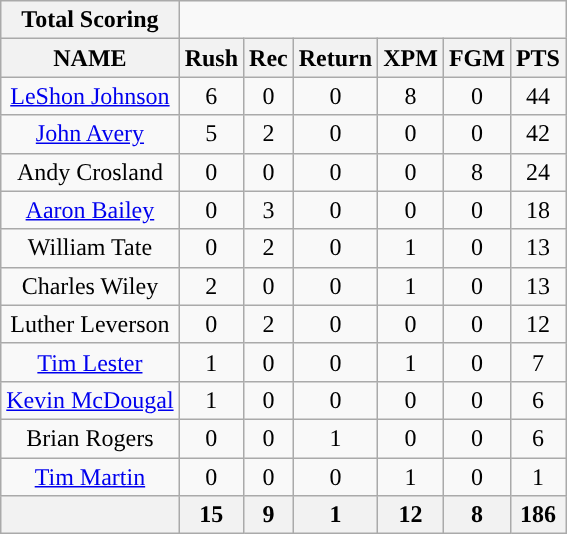<table class="wikitable sortable" style="text-align:center;">
<tr>
<th style="text-align:center;">Total Scoring</th>
</tr>
<tr>
<th>NAME</th>
<th>Rush</th>
<th>Rec</th>
<th>Return</th>
<th>XPM</th>
<th>FGM</th>
<th>PTS</th>
</tr>
<tr>
<td><a href='#'>LeShon Johnson</a></td>
<td>6</td>
<td>0</td>
<td>0</td>
<td>8</td>
<td>0</td>
<td>44</td>
</tr>
<tr>
<td><a href='#'>John Avery</a></td>
<td>5</td>
<td>2</td>
<td>0</td>
<td>0</td>
<td>0</td>
<td>42</td>
</tr>
<tr>
<td>Andy Crosland</td>
<td>0</td>
<td>0</td>
<td>0</td>
<td>0</td>
<td>8</td>
<td>24</td>
</tr>
<tr>
<td><a href='#'>Aaron Bailey</a></td>
<td>0</td>
<td>3</td>
<td>0</td>
<td>0</td>
<td>0</td>
<td>18</td>
</tr>
<tr>
<td>William Tate</td>
<td>0</td>
<td>2</td>
<td>0</td>
<td>1</td>
<td>0</td>
<td>13</td>
</tr>
<tr>
<td>Charles Wiley</td>
<td>2</td>
<td>0</td>
<td>0</td>
<td>1</td>
<td>0</td>
<td>13</td>
</tr>
<tr>
<td>Luther Leverson</td>
<td>0</td>
<td>2</td>
<td>0</td>
<td>0</td>
<td>0</td>
<td>12</td>
</tr>
<tr>
<td><a href='#'>Tim Lester</a></td>
<td>1</td>
<td>0</td>
<td>0</td>
<td>1</td>
<td>0</td>
<td>7</td>
</tr>
<tr>
<td><a href='#'>Kevin McDougal</a></td>
<td>1</td>
<td>0</td>
<td>0</td>
<td>0</td>
<td>0</td>
<td>6</td>
</tr>
<tr>
<td>Brian Rogers</td>
<td>0</td>
<td>0</td>
<td><abbr>1</abbr></td>
<td>0</td>
<td>0</td>
<td>6</td>
</tr>
<tr>
<td><a href='#'>Tim Martin</a></td>
<td>0</td>
<td>0</td>
<td>0</td>
<td>1</td>
<td>0</td>
<td>1</td>
</tr>
<tr>
<th colspan="1"></th>
<th>15</th>
<th>9</th>
<th>1</th>
<th>12</th>
<th>8</th>
<th>186</th>
</tr>
</table>
